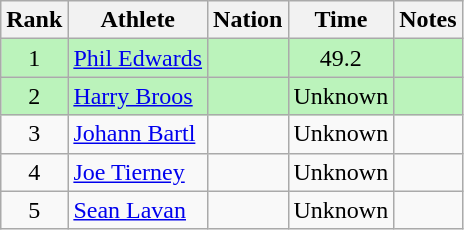<table class="wikitable sortable" style="text-align:center">
<tr>
<th>Rank</th>
<th>Athlete</th>
<th>Nation</th>
<th>Time</th>
<th>Notes</th>
</tr>
<tr bgcolor=bbf3bb>
<td>1</td>
<td align=left><a href='#'>Phil Edwards</a></td>
<td align=left></td>
<td>49.2</td>
<td></td>
</tr>
<tr bgcolor=bbf3bb>
<td>2</td>
<td align=left><a href='#'>Harry Broos</a></td>
<td align=left></td>
<td>Unknown</td>
<td></td>
</tr>
<tr>
<td>3</td>
<td align=left><a href='#'>Johann Bartl</a></td>
<td align=left></td>
<td>Unknown</td>
<td></td>
</tr>
<tr>
<td>4</td>
<td align=left><a href='#'>Joe Tierney</a></td>
<td align=left></td>
<td>Unknown</td>
<td></td>
</tr>
<tr>
<td>5</td>
<td align=left><a href='#'>Sean Lavan</a></td>
<td align=left></td>
<td>Unknown</td>
<td></td>
</tr>
</table>
